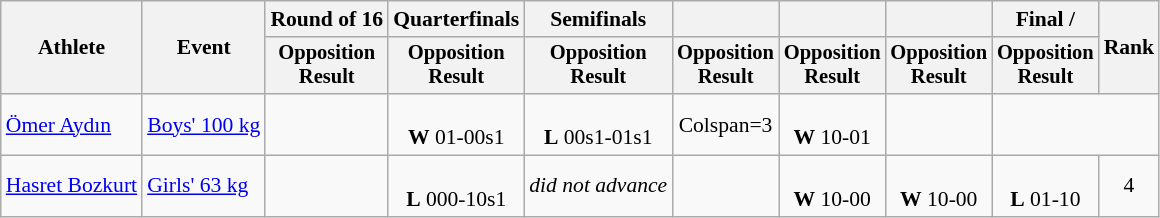<table class="wikitable" style="font-size:90%">
<tr>
<th rowspan="2">Athlete</th>
<th rowspan="2">Event</th>
<th>Round of 16</th>
<th>Quarterfinals</th>
<th>Semifinals</th>
<th></th>
<th></th>
<th></th>
<th>Final / </th>
<th rowspan=2>Rank</th>
</tr>
<tr style="font-size:95%">
<th>Opposition<br>Result</th>
<th>Opposition<br>Result</th>
<th>Opposition<br>Result</th>
<th>Opposition<br>Result</th>
<th>Opposition<br>Result</th>
<th>Opposition<br>Result</th>
<th>Opposition<br>Result</th>
</tr>
<tr align=center>
<td align=left><a href='#'>Ömer Aydın</a></td>
<td align=left><a href='#'>Boys' 100 kg</a></td>
<td></td>
<td><br> <strong>W</strong> 01-00s1</td>
<td><br> <strong>L</strong> 00s1-01s1</td>
<td>Colspan=3 </td>
<td><br> <strong>W</strong> 10-01</td>
<td></td>
</tr>
<tr align=center>
<td align=left><a href='#'>Hasret Bozkurt</a></td>
<td align=left><a href='#'>Girls' 63 kg</a></td>
<td></td>
<td><br> <strong>L</strong> 000-10s1</td>
<td><em>did not advance</em></td>
<td></td>
<td><br> <strong>W</strong> 10-00</td>
<td><br> <strong>W</strong> 10-00</td>
<td><br> <strong>L</strong> 01-10</td>
<td>4</td>
</tr>
</table>
